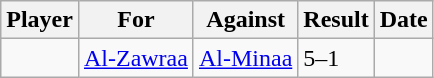<table class="wikitable sortable">
<tr>
<th>Player</th>
<th>For</th>
<th>Against</th>
<th align=center>Result</th>
<th>Date</th>
</tr>
<tr>
<td> </td>
<td><a href='#'>Al-Zawraa</a></td>
<td><a href='#'>Al-Minaa</a></td>
<td>5–1</td>
<td></td>
</tr>
</table>
